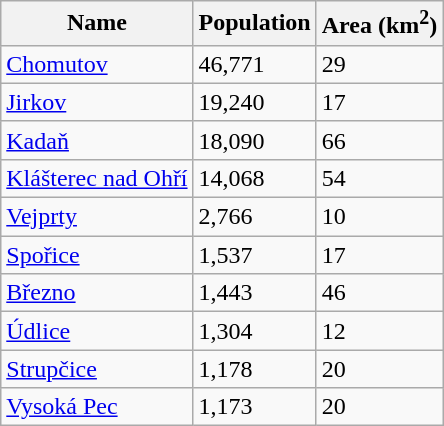<table class="wikitable sortable">
<tr>
<th>Name</th>
<th>Population</th>
<th>Area (km<sup>2</sup>)</th>
</tr>
<tr>
<td><a href='#'>Chomutov</a></td>
<td>46,771</td>
<td>29</td>
</tr>
<tr>
<td><a href='#'>Jirkov</a></td>
<td>19,240</td>
<td>17</td>
</tr>
<tr>
<td><a href='#'>Kadaň</a></td>
<td>18,090</td>
<td>66</td>
</tr>
<tr>
<td><a href='#'>Klášterec nad Ohří</a></td>
<td>14,068</td>
<td>54</td>
</tr>
<tr>
<td><a href='#'>Vejprty</a></td>
<td>2,766</td>
<td>10</td>
</tr>
<tr>
<td><a href='#'>Spořice</a></td>
<td>1,537</td>
<td>17</td>
</tr>
<tr>
<td><a href='#'>Březno</a></td>
<td>1,443</td>
<td>46</td>
</tr>
<tr>
<td><a href='#'>Údlice</a></td>
<td>1,304</td>
<td>12</td>
</tr>
<tr>
<td><a href='#'>Strupčice</a></td>
<td>1,178</td>
<td>20</td>
</tr>
<tr>
<td><a href='#'>Vysoká Pec</a></td>
<td>1,173</td>
<td>20</td>
</tr>
</table>
